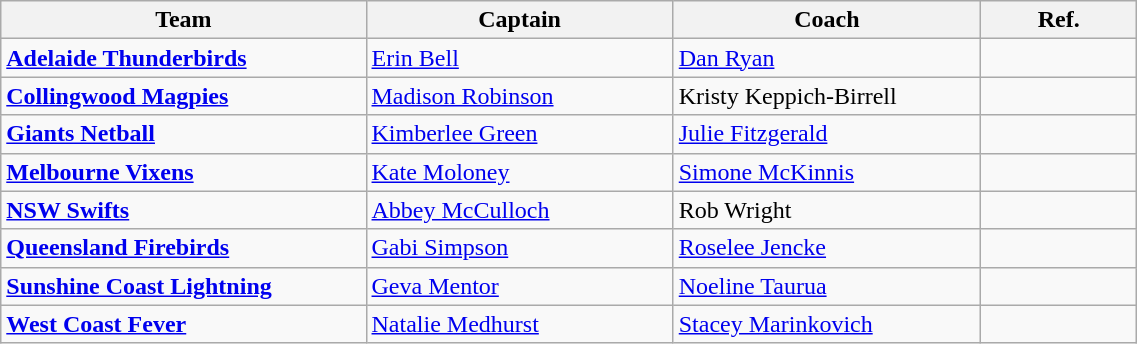<table class="wikitable" style="width: 60%">
<tr>
<th colspan=1 width=150>Team</th>
<th width=125>Captain</th>
<th width=125>Coach</th>
<th width=60>Ref.</th>
</tr>
<tr>
<td><strong><a href='#'>Adelaide Thunderbirds</a></strong></td>
<td><a href='#'>Erin Bell</a></td>
<td><a href='#'>Dan Ryan</a></td>
<td></td>
</tr>
<tr>
<td><strong><a href='#'>Collingwood Magpies</a></strong></td>
<td><a href='#'>Madison Robinson</a></td>
<td>Kristy Keppich-Birrell</td>
<td></td>
</tr>
<tr>
<td><strong><a href='#'>Giants Netball</a></strong></td>
<td><a href='#'>Kimberlee Green</a></td>
<td><a href='#'>Julie Fitzgerald</a></td>
<td></td>
</tr>
<tr>
<td><strong><a href='#'>Melbourne Vixens</a></strong></td>
<td><a href='#'>Kate Moloney</a></td>
<td><a href='#'>Simone McKinnis</a></td>
<td></td>
</tr>
<tr>
<td><strong><a href='#'>NSW Swifts</a></strong></td>
<td><a href='#'>Abbey McCulloch</a></td>
<td>Rob Wright</td>
<td></td>
</tr>
<tr>
<td><strong><a href='#'>Queensland Firebirds</a></strong></td>
<td><a href='#'>Gabi Simpson</a></td>
<td><a href='#'>Roselee Jencke</a></td>
<td></td>
</tr>
<tr>
<td><strong><a href='#'>Sunshine Coast Lightning</a></strong></td>
<td><a href='#'>Geva Mentor</a></td>
<td><a href='#'>Noeline Taurua</a></td>
<td></td>
</tr>
<tr>
<td><strong><a href='#'>West Coast Fever</a></strong></td>
<td><a href='#'>Natalie Medhurst</a></td>
<td><a href='#'>Stacey Marinkovich</a></td>
<td></td>
</tr>
</table>
